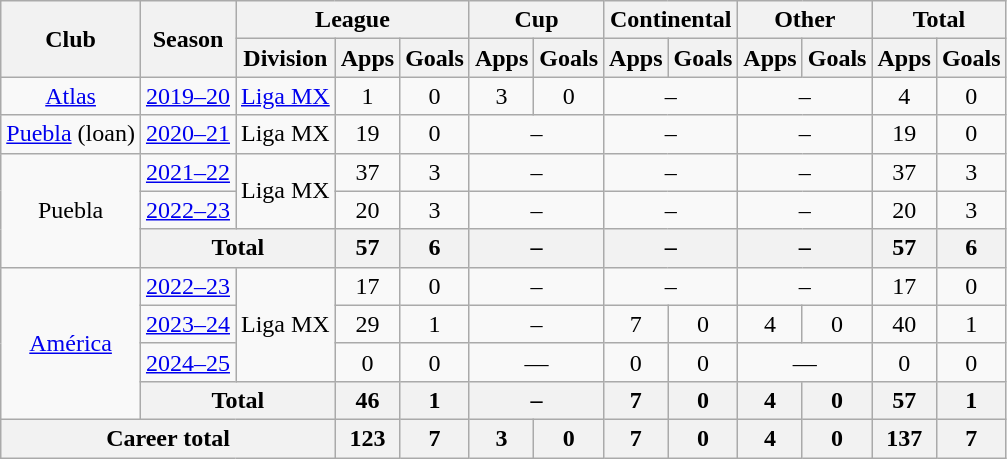<table class="wikitable" style="text-align: center">
<tr>
<th rowspan="2">Club</th>
<th rowspan="2">Season</th>
<th colspan="3">League</th>
<th colspan="2">Cup</th>
<th colspan="2">Continental</th>
<th colspan="2">Other</th>
<th colspan="2">Total</th>
</tr>
<tr>
<th>Division</th>
<th>Apps</th>
<th>Goals</th>
<th>Apps</th>
<th>Goals</th>
<th>Apps</th>
<th>Goals</th>
<th>Apps</th>
<th>Goals</th>
<th>Apps</th>
<th>Goals</th>
</tr>
<tr>
<td><a href='#'>Atlas</a></td>
<td><a href='#'>2019–20</a></td>
<td><a href='#'>Liga MX</a></td>
<td>1</td>
<td>0</td>
<td>3</td>
<td>0</td>
<td colspan="2">–</td>
<td colspan="2">–</td>
<td>4</td>
<td>0</td>
</tr>
<tr>
<td><a href='#'>Puebla</a> (loan)</td>
<td><a href='#'>2020–21</a></td>
<td>Liga MX</td>
<td>19</td>
<td>0</td>
<td colspan="2">–</td>
<td colspan="2">–</td>
<td colspan="2">–</td>
<td>19</td>
<td>0</td>
</tr>
<tr>
<td rowspan="3">Puebla</td>
<td><a href='#'>2021–22</a></td>
<td rowspan="2">Liga MX</td>
<td>37</td>
<td>3</td>
<td colspan="2">–</td>
<td colspan="2">–</td>
<td colspan="2">–</td>
<td>37</td>
<td>3</td>
</tr>
<tr>
<td><a href='#'>2022–23</a></td>
<td>20</td>
<td>3</td>
<td colspan="2">–</td>
<td colspan="2">–</td>
<td colspan="2">–</td>
<td>20</td>
<td>3</td>
</tr>
<tr>
<th colspan="2">Total</th>
<th>57</th>
<th>6</th>
<th colspan="2">–</th>
<th colspan="2">–</th>
<th colspan="2">–</th>
<th>57</th>
<th>6</th>
</tr>
<tr>
<td rowspan="4"><a href='#'>América</a></td>
<td><a href='#'>2022–23</a></td>
<td rowspan="3">Liga MX</td>
<td>17</td>
<td>0</td>
<td colspan="2">–</td>
<td colspan="2">–</td>
<td colspan="2">–</td>
<td>17</td>
<td>0</td>
</tr>
<tr>
<td><a href='#'>2023–24</a></td>
<td>29</td>
<td>1</td>
<td colspan="2">–</td>
<td>7</td>
<td>0</td>
<td>4</td>
<td>0</td>
<td>40</td>
<td>1</td>
</tr>
<tr>
<td><a href='#'>2024–25</a></td>
<td>0</td>
<td>0</td>
<td colspan="2">—</td>
<td>0</td>
<td>0</td>
<td colspan="2">—</td>
<td>0</td>
<td>0</td>
</tr>
<tr>
<th colspan="2">Total</th>
<th>46</th>
<th>1</th>
<th colspan="2">–</th>
<th>7</th>
<th>0</th>
<th>4</th>
<th>0</th>
<th>57</th>
<th>1</th>
</tr>
<tr>
<th colspan=3>Career total</th>
<th>123</th>
<th>7</th>
<th>3</th>
<th>0</th>
<th>7</th>
<th>0</th>
<th>4</th>
<th>0</th>
<th>137</th>
<th>7</th>
</tr>
</table>
